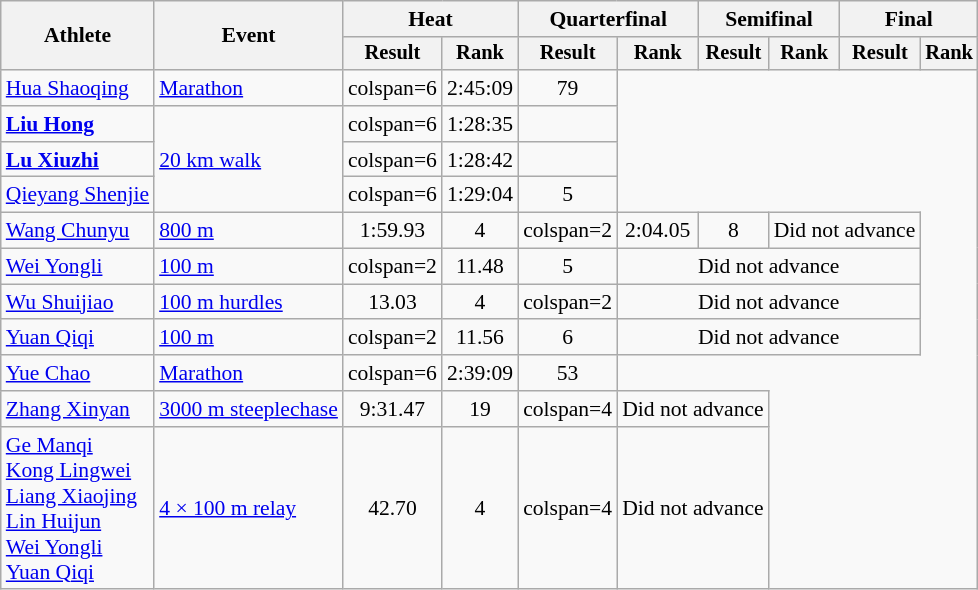<table class="wikitable" style="font-size:90%">
<tr>
<th rowspan="2">Athlete</th>
<th rowspan="2">Event</th>
<th colspan="2">Heat</th>
<th colspan="2">Quarterfinal</th>
<th colspan="2">Semifinal</th>
<th colspan="2">Final</th>
</tr>
<tr style="font-size:95%">
<th>Result</th>
<th>Rank</th>
<th>Result</th>
<th>Rank</th>
<th>Result</th>
<th>Rank</th>
<th>Result</th>
<th>Rank</th>
</tr>
<tr align=center>
<td align=left><a href='#'>Hua Shaoqing</a></td>
<td align=left><a href='#'>Marathon</a></td>
<td>colspan=6 </td>
<td>2:45:09</td>
<td>79</td>
</tr>
<tr align=center>
<td align=left><strong><a href='#'>Liu Hong</a></strong></td>
<td align=left rowspan=3><a href='#'>20 km walk</a></td>
<td>colspan=6 </td>
<td>1:28:35</td>
<td></td>
</tr>
<tr align=center>
<td align=left><strong><a href='#'>Lu Xiuzhi</a></strong></td>
<td>colspan=6 </td>
<td>1:28:42</td>
<td></td>
</tr>
<tr align=center>
<td align=left><a href='#'>Qieyang Shenjie</a></td>
<td>colspan=6 </td>
<td>1:29:04</td>
<td>5</td>
</tr>
<tr align=center>
<td align=left><a href='#'>Wang Chunyu</a></td>
<td align=left><a href='#'>800 m</a></td>
<td>1:59.93</td>
<td>4</td>
<td>colspan=2 </td>
<td>2:04.05</td>
<td>8</td>
<td colspan=2>Did not advance</td>
</tr>
<tr align=center>
<td align=left><a href='#'>Wei Yongli</a></td>
<td align=left><a href='#'>100 m</a></td>
<td>colspan=2 </td>
<td>11.48</td>
<td>5</td>
<td colspan=4>Did not advance</td>
</tr>
<tr align=center>
<td align=left><a href='#'>Wu Shuijiao</a></td>
<td align=left><a href='#'>100 m hurdles</a></td>
<td>13.03</td>
<td>4</td>
<td>colspan=2 </td>
<td colspan=4>Did not advance</td>
</tr>
<tr align=center>
<td align=left><a href='#'>Yuan Qiqi</a></td>
<td align=left><a href='#'>100 m</a></td>
<td>colspan=2 </td>
<td>11.56</td>
<td>6</td>
<td colspan=4>Did not advance</td>
</tr>
<tr align=center>
<td align=left><a href='#'>Yue Chao</a></td>
<td align=left><a href='#'>Marathon</a></td>
<td>colspan=6 </td>
<td>2:39:09</td>
<td>53</td>
</tr>
<tr align=center>
<td align=left><a href='#'>Zhang Xinyan</a></td>
<td align=left><a href='#'>3000 m steeplechase</a></td>
<td>9:31.47</td>
<td>19</td>
<td>colspan=4 </td>
<td colspan=2>Did not advance</td>
</tr>
<tr align=center>
<td align=left><a href='#'>Ge Manqi</a><br><a href='#'>Kong Lingwei</a><br><a href='#'>Liang Xiaojing</a><br><a href='#'>Lin Huijun</a><br><a href='#'>Wei Yongli</a><br><a href='#'>Yuan Qiqi</a></td>
<td align=left><a href='#'>4 × 100 m relay</a></td>
<td>42.70</td>
<td>4</td>
<td>colspan=4 </td>
<td colspan=2>Did not advance</td>
</tr>
</table>
